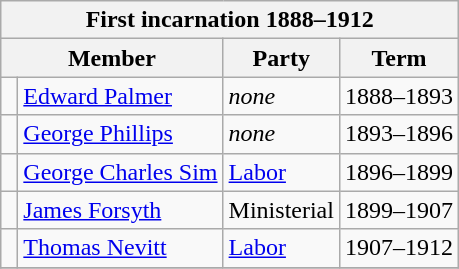<table class="wikitable">
<tr>
<th colspan=5>First incarnation 1888–1912</th>
</tr>
<tr>
<th colspan="2">Member</th>
<th>Party</th>
<th>Term</th>
</tr>
<tr>
<td> </td>
<td><a href='#'>Edward Palmer</a></td>
<td><em>none</em></td>
<td>1888–1893</td>
</tr>
<tr>
<td> </td>
<td><a href='#'>George Phillips</a></td>
<td><em>none</em></td>
<td>1893–1896</td>
</tr>
<tr>
<td> </td>
<td><a href='#'>George Charles Sim</a></td>
<td><a href='#'>Labor</a></td>
<td>1896–1899</td>
</tr>
<tr>
<td> </td>
<td><a href='#'>James Forsyth</a></td>
<td>Ministerial</td>
<td>1899–1907</td>
</tr>
<tr>
<td> </td>
<td><a href='#'>Thomas Nevitt</a></td>
<td><a href='#'>Labor</a></td>
<td>1907–1912</td>
</tr>
<tr>
</tr>
</table>
